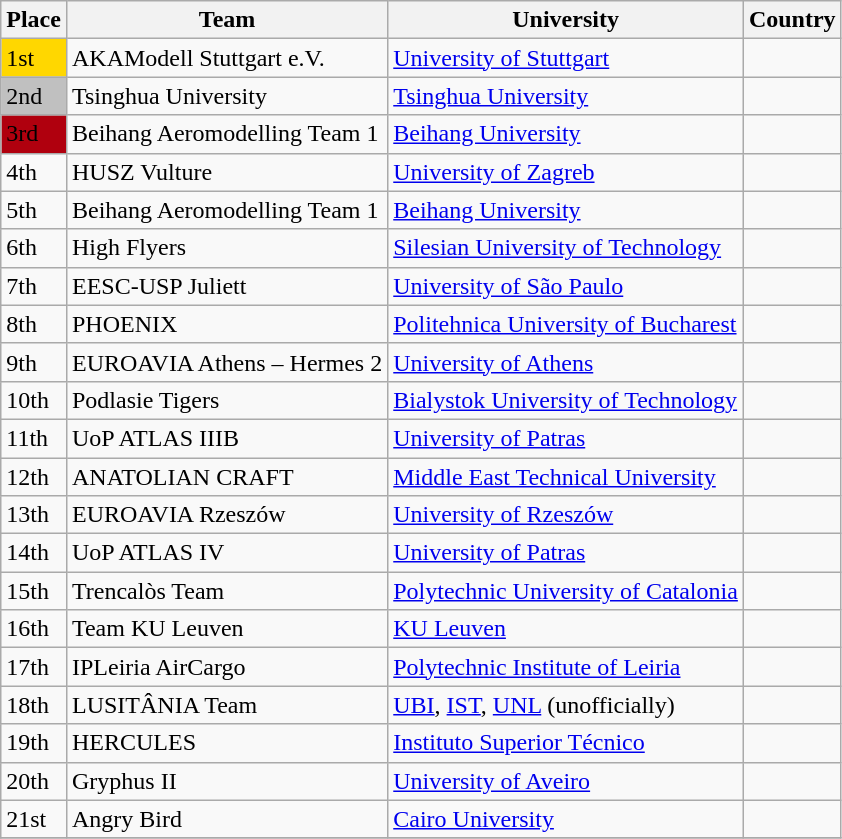<table class="wikitable" border="1">
<tr>
<th>Place</th>
<th>Team</th>
<th>University</th>
<th>Country</th>
</tr>
<tr --->
<td bgcolor=gold>1st</td>
<td>AKAModell Stuttgart e.V.</td>
<td><a href='#'>University of Stuttgart</a></td>
<td></td>
</tr>
<tr --->
<td bgcolor=silver>2nd</td>
<td>Tsinghua University</td>
<td><a href='#'>Tsinghua University</a></td>
<td></td>
</tr>
<tr --->
<td bgcolor=bronze>3rd</td>
<td>Beihang Aeromodelling Team 1</td>
<td><a href='#'>Beihang University</a></td>
<td></td>
</tr>
<tr --->
<td>4th</td>
<td>HUSZ Vulture</td>
<td><a href='#'>University of Zagreb</a></td>
<td></td>
</tr>
<tr --->
<td>5th</td>
<td>Beihang Aeromodelling Team 1</td>
<td><a href='#'>Beihang University</a></td>
<td></td>
</tr>
<tr --->
<td>6th</td>
<td>High Flyers</td>
<td><a href='#'>Silesian University of Technology</a></td>
<td></td>
</tr>
<tr --->
<td>7th</td>
<td>EESC-USP Juliett</td>
<td><a href='#'>University of São Paulo</a></td>
<td></td>
</tr>
<tr --->
<td>8th</td>
<td>PHOENIX</td>
<td><a href='#'>Politehnica University of Bucharest</a></td>
<td></td>
</tr>
<tr --->
<td>9th</td>
<td>EUROAVIA Athens – Hermes 2</td>
<td><a href='#'>University of Athens</a></td>
<td></td>
</tr>
<tr --->
<td>10th</td>
<td>Podlasie Tigers</td>
<td><a href='#'>Bialystok University of Technology</a></td>
<td></td>
</tr>
<tr --->
<td>11th</td>
<td>UoP ATLAS IIIB</td>
<td><a href='#'>University of Patras</a></td>
<td></td>
</tr>
<tr --->
<td>12th</td>
<td>ANATOLIAN CRAFT</td>
<td><a href='#'>Middle East Technical University</a></td>
<td></td>
</tr>
<tr --->
<td>13th</td>
<td>EUROAVIA Rzeszów</td>
<td><a href='#'>University of Rzeszów</a></td>
<td></td>
</tr>
<tr --->
<td>14th</td>
<td>UoP ATLAS IV</td>
<td><a href='#'>University of Patras</a></td>
<td></td>
</tr>
<tr --->
<td>15th</td>
<td>Trencalòs Team</td>
<td><a href='#'>Polytechnic University of Catalonia</a></td>
<td></td>
</tr>
<tr --->
<td>16th</td>
<td>Team KU Leuven</td>
<td><a href='#'>KU Leuven</a></td>
<td></td>
</tr>
<tr --->
<td>17th</td>
<td>IPLeiria AirCargo</td>
<td><a href='#'>Polytechnic Institute of Leiria</a></td>
<td></td>
</tr>
<tr --->
<td>18th</td>
<td>LUSITÂNIA Team</td>
<td><a href='#'>UBI</a>, <a href='#'>IST</a>, <a href='#'>UNL</a> (unofficially)</td>
<td></td>
</tr>
<tr --->
<td>19th</td>
<td>HERCULES</td>
<td><a href='#'>Instituto Superior Técnico</a></td>
<td></td>
</tr>
<tr --->
<td>20th</td>
<td>Gryphus II</td>
<td><a href='#'>University of Aveiro</a></td>
<td></td>
</tr>
<tr --->
<td>21st</td>
<td>Angry Bird</td>
<td><a href='#'>Cairo University</a></td>
<td></td>
</tr>
<tr --->
</tr>
</table>
